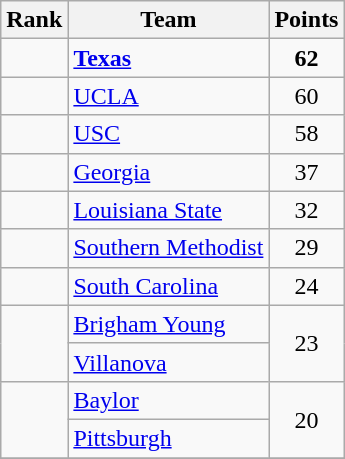<table class="wikitable sortable" style="text-align:center">
<tr>
<th>Rank</th>
<th>Team</th>
<th>Points</th>
</tr>
<tr>
<td></td>
<td align="left"><strong><a href='#'>Texas</a></strong></td>
<td><strong>62</strong></td>
</tr>
<tr>
<td></td>
<td align="left"><a href='#'>UCLA</a></td>
<td>60</td>
</tr>
<tr>
<td></td>
<td align="left"><a href='#'>USC</a></td>
<td>58</td>
</tr>
<tr>
<td></td>
<td align="left"><a href='#'>Georgia</a></td>
<td>37</td>
</tr>
<tr>
<td></td>
<td align="left"><a href='#'>Louisiana State</a></td>
<td>32</td>
</tr>
<tr>
<td></td>
<td align="left"><a href='#'>Southern Methodist</a></td>
<td>29</td>
</tr>
<tr>
<td></td>
<td align="left"><a href='#'>South Carolina</a></td>
<td>24</td>
</tr>
<tr>
<td rowspan="2"></td>
<td align="left"><a href='#'>Brigham Young</a></td>
<td rowspan="2">23</td>
</tr>
<tr>
<td align="left"><a href='#'>Villanova</a></td>
</tr>
<tr>
<td rowspan="2"></td>
<td align="left"><a href='#'>Baylor</a></td>
<td rowspan="2">20</td>
</tr>
<tr>
<td align="left"><a href='#'>Pittsburgh</a></td>
</tr>
<tr>
</tr>
</table>
